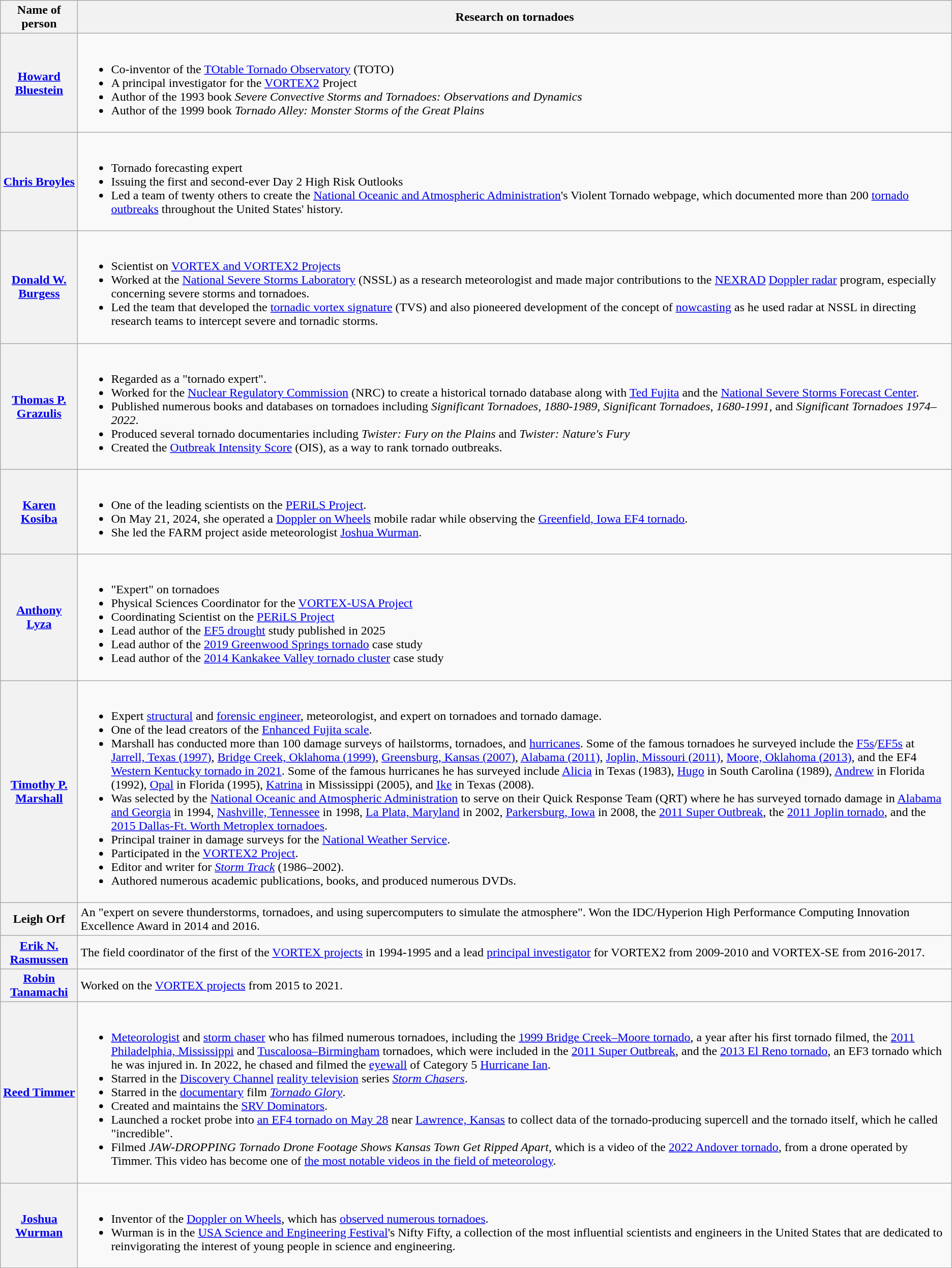<table class="wikitable">
<tr>
<th scope="col">Name of person</th>
<th scope="col">Research on tornadoes</th>
</tr>
<tr>
<th><a href='#'>Howard Bluestein</a></th>
<td><br><ul><li>Co-inventor of the <a href='#'>TOtable Tornado Observatory</a> (TOTO)</li><li>A principal investigator for the <a href='#'>VORTEX2</a> Project</li><li>Author of the 1993 book <em>Severe Convective Storms and Tornadoes: Observations and Dynamics</em></li><li>Author of the 1999 book <em>Tornado Alley: Monster Storms of the Great Plains</em></li></ul></td>
</tr>
<tr>
<th><a href='#'>Chris Broyles</a></th>
<td><br><ul><li>Tornado forecasting expert</li><li>Issuing the first and second-ever Day 2 High Risk Outlooks</li><li>Led a team of twenty others to create the <a href='#'>National Oceanic and Atmospheric Administration</a>'s Violent Tornado webpage, which documented more than 200 <a href='#'>tornado outbreaks</a> throughout the United States' history.</li></ul></td>
</tr>
<tr>
<th><a href='#'>Donald W. Burgess</a></th>
<td><br><ul><li>Scientist on <a href='#'>VORTEX and VORTEX2 Projects</a></li><li>Worked at the <a href='#'>National Severe Storms Laboratory</a> (NSSL) as a research meteorologist and made major contributions to the <a href='#'>NEXRAD</a> <a href='#'>Doppler radar</a> program, especially concerning severe storms and tornadoes.</li><li>Led the team that developed the <a href='#'>tornadic vortex signature</a> (TVS) and also pioneered development of the concept of <a href='#'>nowcasting</a> as he used radar at NSSL in directing research teams to intercept severe and tornadic storms.</li></ul></td>
</tr>
<tr>
<th><a href='#'>Thomas P. Grazulis</a></th>
<td><br><ul><li>Regarded as a "tornado expert".</li><li>Worked for the <a href='#'>Nuclear Regulatory Commission</a> (NRC) to create a historical tornado database along with <a href='#'>Ted Fujita</a> and the <a href='#'>National Severe Storms Forecast Center</a>.</li><li>Published numerous books and databases on tornadoes including <em>Significant Tornadoes, 1880-1989</em>, <em>Significant Tornadoes, 1680-1991</em>, and <em>Significant Tornadoes 1974–2022</em>.</li><li>Produced several tornado documentaries including <em>Twister: Fury on the Plains</em> and <em>Twister: Nature's Fury</em></li><li>Created the <a href='#'>Outbreak Intensity Score</a> (OIS), as a way to rank tornado outbreaks.</li></ul></td>
</tr>
<tr>
<th><a href='#'>Karen Kosiba</a></th>
<td><br><ul><li>One of the leading scientists on the <a href='#'>PERiLS Project</a>.</li><li>On May 21, 2024, she operated a <a href='#'>Doppler on Wheels</a> mobile radar while observing the <a href='#'>Greenfield, Iowa EF4 tornado</a>.</li><li>She led the FARM project aside meteorologist <a href='#'>Joshua Wurman</a>.</li></ul></td>
</tr>
<tr>
<th><a href='#'>Anthony Lyza</a></th>
<td><br><ul><li>"Expert" on tornadoes</li><li>Physical Sciences Coordinator for the <a href='#'>VORTEX-USA Project</a></li><li>Coordinating Scientist on the <a href='#'>PERiLS Project</a></li><li>Lead author of the <a href='#'>EF5 drought</a> study published in 2025</li><li>Lead author of the <a href='#'>2019 Greenwood Springs tornado</a> case study</li><li>Lead author of the <a href='#'>2014 Kankakee Valley tornado cluster</a> case study</li></ul></td>
</tr>
<tr>
<th><a href='#'>Timothy P. Marshall</a></th>
<td><br><ul><li>Expert <a href='#'>structural</a> and <a href='#'>forensic engineer</a>, meteorologist, and expert on tornadoes and tornado damage.</li><li>One of the lead creators of the <a href='#'>Enhanced Fujita scale</a>.</li><li>Marshall has conducted more than 100 damage surveys of hailstorms, tornadoes, and <a href='#'>hurricanes</a>. Some of the famous tornadoes he surveyed include the <a href='#'>F5s</a>/<a href='#'>EF5s</a> at <a href='#'>Jarrell, Texas (1997)</a>, <a href='#'>Bridge Creek, Oklahoma (1999)</a>, <a href='#'>Greensburg, Kansas (2007)</a>, <a href='#'>Alabama (2011)</a>, <a href='#'>Joplin, Missouri (2011)</a>, <a href='#'>Moore, Oklahoma (2013)</a>, and the EF4 <a href='#'>Western Kentucky tornado in 2021</a>. Some of the famous hurricanes he has surveyed include <a href='#'>Alicia</a> in Texas (1983), <a href='#'>Hugo</a> in South Carolina (1989), <a href='#'>Andrew</a> in Florida (1992), <a href='#'>Opal</a> in Florida (1995), <a href='#'>Katrina</a> in Mississippi (2005), and <a href='#'>Ike</a> in Texas (2008).</li><li>Was selected by the <a href='#'>National Oceanic and Atmospheric Administration</a> to serve on their Quick Response Team (QRT) where he has surveyed tornado damage in <a href='#'>Alabama and Georgia</a> in 1994, <a href='#'>Nashville, Tennessee</a> in 1998, <a href='#'>La Plata, Maryland</a> in 2002, <a href='#'>Parkersburg, Iowa</a> in 2008, the <a href='#'>2011 Super Outbreak</a>, the <a href='#'>2011 Joplin tornado</a>, and the <a href='#'>2015 Dallas-Ft. Worth Metroplex tornadoes</a>.</li><li>Principal trainer in damage surveys for the <a href='#'>National Weather Service</a>.</li><li>Participated in the <a href='#'>VORTEX2 Project</a>.</li><li>Editor and writer for <em><a href='#'>Storm Track</a></em> (1986–2002).</li><li>Authored numerous academic publications, books, and produced numerous DVDs.</li></ul></td>
</tr>
<tr>
<th>Leigh Orf</th>
<td>An "expert on severe thunderstorms, tornadoes, and using supercomputers to simulate the atmosphere". Won the IDC/Hyperion High Performance Computing Innovation Excellence Award in 2014 and 2016.</td>
</tr>
<tr>
<th><a href='#'>Erik N. Rasmussen</a></th>
<td>The field coordinator of the first of the <a href='#'>VORTEX projects</a> in 1994-1995 and a lead <a href='#'>principal investigator</a> for VORTEX2 from 2009-2010 and VORTEX-SE from 2016-2017.</td>
</tr>
<tr>
<th><a href='#'>Robin Tanamachi</a></th>
<td>Worked on the <a href='#'>VORTEX projects</a> from 2015 to 2021.</td>
</tr>
<tr>
<th><a href='#'>Reed Timmer</a></th>
<td><br><ul><li><a href='#'>Meteorologist</a> and <a href='#'>storm chaser</a> who has filmed numerous tornadoes, including the <a href='#'>1999 Bridge Creek–Moore tornado</a>, a year after his first tornado filmed, the <a href='#'>2011 Philadelphia, Mississippi</a> and <a href='#'>Tuscaloosa–Birmingham</a> tornadoes, which were included in the <a href='#'>2011 Super Outbreak</a>, and the <a href='#'>2013 El Reno tornado</a>, an EF3 tornado which he was injured in. In 2022, he chased and filmed the <a href='#'>eyewall</a> of Category 5 <a href='#'>Hurricane Ian</a>.</li><li>Starred in the <a href='#'>Discovery Channel</a> <a href='#'>reality television</a> series <em><a href='#'>Storm Chasers</a></em>.</li><li>Starred in the <a href='#'>documentary</a> film <em><a href='#'>Tornado Glory</a></em>.</li><li>Created and maintains the <a href='#'>SRV Dominators</a>.</li><li>Launched a rocket probe into <a href='#'>an EF4 tornado on May 28</a> near <a href='#'>Lawrence, Kansas</a> to collect data of the tornado-producing supercell and the tornado itself, which he called "incredible".</li><li>Filmed <em>JAW-DROPPING Tornado Drone Footage Shows Kansas Town Get Ripped Apart</em>, which is a video of the <a href='#'>2022 Andover tornado</a>, from a drone operated by Timmer. This video has become one of <a href='#'>the most notable videos in the field of meteorology</a>.</li></ul></td>
</tr>
<tr>
<th><a href='#'>Joshua Wurman</a></th>
<td><br><ul><li>Inventor of the <a href='#'>Doppler on Wheels</a>, which has <a href='#'>observed numerous tornadoes</a>.</li><li>Wurman is in the <a href='#'>USA Science and Engineering Festival</a>'s Nifty Fifty, a collection of the most influential scientists and engineers in the United States that are dedicated to reinvigorating the interest of young people in science and engineering.</li></ul></td>
</tr>
</table>
